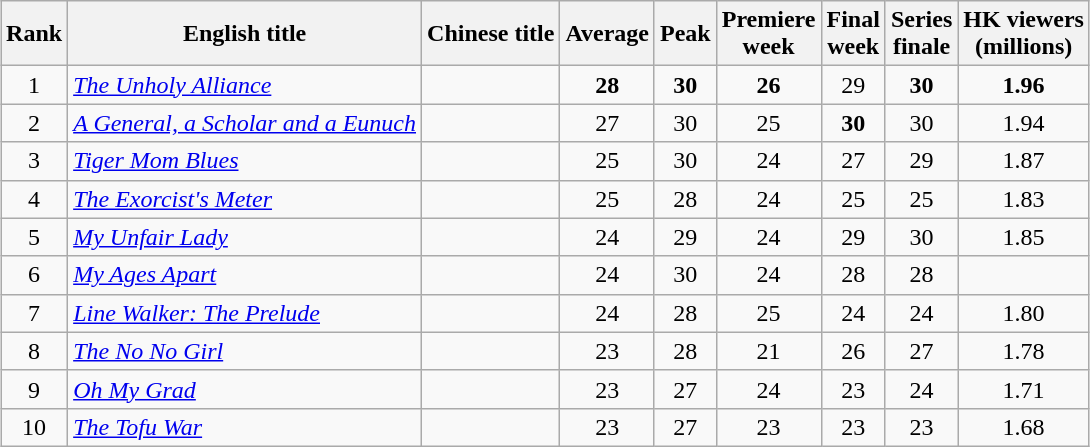<table class="wikitable sortable" style="margin:auto; margin:auto;">
<tr>
<th>Rank</th>
<th>English title</th>
<th>Chinese title</th>
<th>Average</th>
<th>Peak</th>
<th>Premiere<br>week</th>
<th>Final<br>week</th>
<th>Series<br>finale</th>
<th>HK viewers<br>(millions)</th>
</tr>
<tr>
<td style="text-align:center;">1</td>
<td><em><a href='#'>The Unholy Alliance</a></em></td>
<td></td>
<td style="text-align:center;"><strong>28</strong></td>
<td style="text-align:center;"><strong>30</strong></td>
<td style="text-align:center;"><strong>26</strong></td>
<td style="text-align:center;">29</td>
<td style="text-align:center;"><strong>30</strong></td>
<td style="text-align:center;"><strong>1.96</strong></td>
</tr>
<tr>
<td style="text-align:center;">2</td>
<td><em><a href='#'>A General, a Scholar and a Eunuch</a></em></td>
<td></td>
<td style="text-align:center;">27</td>
<td style="text-align:center;">30</td>
<td style="text-align:center;">25</td>
<td style="text-align:center;"><strong>30</strong></td>
<td style="text-align:center;">30</td>
<td style="text-align:center;">1.94</td>
</tr>
<tr>
<td style="text-align:center;">3</td>
<td><em><a href='#'>Tiger Mom Blues</a></em></td>
<td></td>
<td style="text-align:center;">25</td>
<td style="text-align:center;">30</td>
<td style="text-align:center;">24</td>
<td style="text-align:center;">27</td>
<td style="text-align:center;">29</td>
<td style="text-align:center;">1.87</td>
</tr>
<tr>
<td style="text-align:center;">4</td>
<td><em><a href='#'>The Exorcist's Meter</a></em></td>
<td></td>
<td style="text-align:center;">25</td>
<td style="text-align:center;">28</td>
<td style="text-align:center;">24</td>
<td style="text-align:center;">25</td>
<td style="text-align:center;">25</td>
<td style="text-align:center;">1.83</td>
</tr>
<tr>
<td style="text-align:center;">5</td>
<td><em><a href='#'>My Unfair Lady</a></em></td>
<td></td>
<td style="text-align:center;">24</td>
<td style="text-align:center;">29</td>
<td style="text-align:center;">24</td>
<td style="text-align:center;">29</td>
<td style="text-align:center;">30</td>
<td style="text-align:center;">1.85</td>
</tr>
<tr>
<td style="text-align:center;">6</td>
<td><em> <a href='#'>My Ages Apart</a></em></td>
<td></td>
<td style="text-align:center;">24</td>
<td style="text-align:center;">30</td>
<td style="text-align:center;">24</td>
<td style="text-align:center;">28</td>
<td style="text-align:center;">28</td>
<td style="text-align:center;"></td>
</tr>
<tr>
<td style="text-align:center;">7</td>
<td><em><a href='#'>Line Walker: The Prelude</a></em></td>
<td></td>
<td style="text-align:center;">24</td>
<td style="text-align:center;">28</td>
<td style="text-align:center;">25</td>
<td style="text-align:center;">24</td>
<td style="text-align:center;">24</td>
<td style="text-align:center;">1.80</td>
</tr>
<tr>
<td style="text-align:center;">8</td>
<td><em><a href='#'>The No No Girl</a></em></td>
<td></td>
<td style="text-align:center;">23</td>
<td style="text-align:center;">28</td>
<td style="text-align:center;">21</td>
<td style="text-align:center;">26</td>
<td style="text-align:center;">27</td>
<td style="text-align:center;">1.78</td>
</tr>
<tr>
<td style="text-align:center;">9</td>
<td><em><a href='#'>Oh My Grad</a></em></td>
<td></td>
<td style="text-align:center;">23</td>
<td style="text-align:center;">27</td>
<td style="text-align:center;">24</td>
<td style="text-align:center;">23</td>
<td style="text-align:center;">24</td>
<td style="text-align:center;">1.71</td>
</tr>
<tr>
<td style="text-align:center;">10</td>
<td><em><a href='#'>The Tofu War</a></em></td>
<td></td>
<td style="text-align:center;">23</td>
<td style="text-align:center;">27</td>
<td style="text-align:center;">23</td>
<td style="text-align:center;">23</td>
<td style="text-align:center;">23</td>
<td style="text-align:center;">1.68</td>
</tr>
</table>
